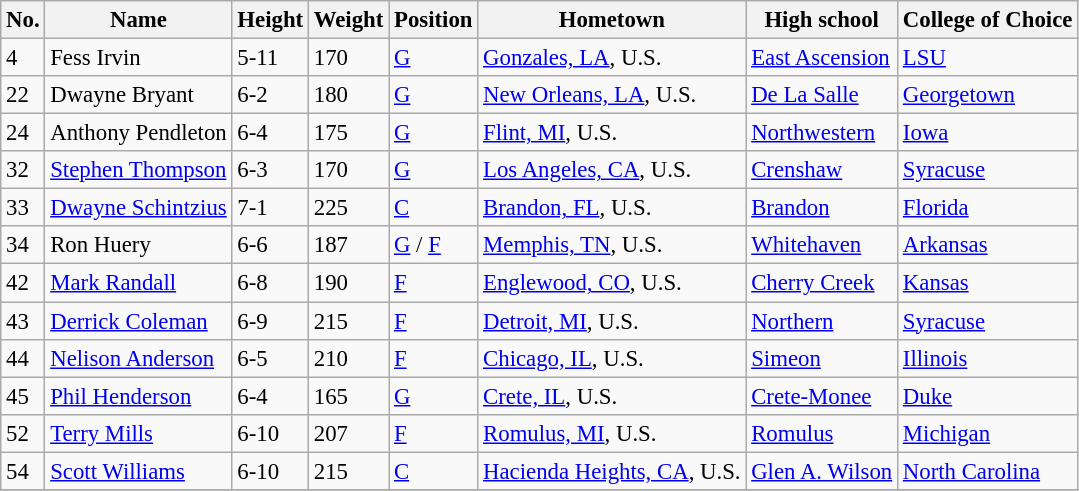<table class="wikitable sortable" style="font-size: 95%;">
<tr>
<th>No.</th>
<th>Name</th>
<th>Height</th>
<th>Weight</th>
<th>Position</th>
<th>Hometown</th>
<th>High school</th>
<th>College of Choice</th>
</tr>
<tr>
<td>4</td>
<td>Fess Irvin</td>
<td>5-11</td>
<td>170</td>
<td><a href='#'>G</a></td>
<td><a href='#'>Gonzales, LA</a>, U.S.</td>
<td><a href='#'>East Ascension</a></td>
<td><a href='#'>LSU</a></td>
</tr>
<tr>
<td>22</td>
<td>Dwayne Bryant</td>
<td>6-2</td>
<td>180</td>
<td><a href='#'>G</a></td>
<td><a href='#'>New Orleans, LA</a>, U.S.</td>
<td><a href='#'>De La Salle</a></td>
<td><a href='#'>Georgetown</a></td>
</tr>
<tr>
<td>24</td>
<td>Anthony Pendleton</td>
<td>6-4</td>
<td>175</td>
<td><a href='#'>G</a></td>
<td><a href='#'>Flint, MI</a>, U.S.</td>
<td><a href='#'>Northwestern</a></td>
<td><a href='#'>Iowa</a></td>
</tr>
<tr>
<td>32</td>
<td><a href='#'>Stephen Thompson</a></td>
<td>6-3</td>
<td>170</td>
<td><a href='#'>G</a></td>
<td><a href='#'>Los Angeles, CA</a>, U.S.</td>
<td><a href='#'>Crenshaw</a></td>
<td><a href='#'>Syracuse</a></td>
</tr>
<tr>
<td>33</td>
<td><a href='#'>Dwayne Schintzius</a></td>
<td>7-1</td>
<td>225</td>
<td><a href='#'>C</a></td>
<td><a href='#'>Brandon, FL</a>, U.S.</td>
<td><a href='#'>Brandon</a></td>
<td><a href='#'>Florida</a></td>
</tr>
<tr>
<td>34</td>
<td>Ron Huery</td>
<td>6-6</td>
<td>187</td>
<td><a href='#'>G</a> / <a href='#'>F</a></td>
<td><a href='#'>Memphis, TN</a>, U.S.</td>
<td><a href='#'>Whitehaven</a></td>
<td><a href='#'>Arkansas</a></td>
</tr>
<tr>
<td>42</td>
<td><a href='#'>Mark Randall</a></td>
<td>6-8</td>
<td>190</td>
<td><a href='#'>F</a></td>
<td><a href='#'>Englewood, CO</a>, U.S.</td>
<td><a href='#'>Cherry Creek</a></td>
<td><a href='#'>Kansas</a></td>
</tr>
<tr>
<td>43</td>
<td><a href='#'>Derrick Coleman</a></td>
<td>6-9</td>
<td>215</td>
<td><a href='#'>F</a></td>
<td><a href='#'>Detroit, MI</a>, U.S.</td>
<td><a href='#'>Northern</a></td>
<td><a href='#'>Syracuse</a></td>
</tr>
<tr>
<td>44</td>
<td><a href='#'>Nelison Anderson</a></td>
<td>6-5</td>
<td>210</td>
<td><a href='#'>F</a></td>
<td><a href='#'>Chicago, IL</a>, U.S.</td>
<td><a href='#'>Simeon</a></td>
<td><a href='#'>Illinois</a></td>
</tr>
<tr>
<td>45</td>
<td><a href='#'>Phil Henderson</a></td>
<td>6-4</td>
<td>165</td>
<td><a href='#'>G</a></td>
<td><a href='#'>Crete, IL</a>, U.S.</td>
<td><a href='#'>Crete-Monee</a></td>
<td><a href='#'>Duke</a></td>
</tr>
<tr>
<td>52</td>
<td><a href='#'>Terry Mills</a></td>
<td>6-10</td>
<td>207</td>
<td><a href='#'>F</a></td>
<td><a href='#'>Romulus, MI</a>, U.S.</td>
<td><a href='#'>Romulus</a></td>
<td><a href='#'>Michigan</a></td>
</tr>
<tr>
<td>54</td>
<td><a href='#'>Scott Williams</a></td>
<td>6-10</td>
<td>215</td>
<td><a href='#'>C</a></td>
<td><a href='#'>Hacienda Heights, CA</a>, U.S.</td>
<td><a href='#'>Glen A. Wilson</a></td>
<td><a href='#'>North Carolina</a></td>
</tr>
<tr>
</tr>
</table>
